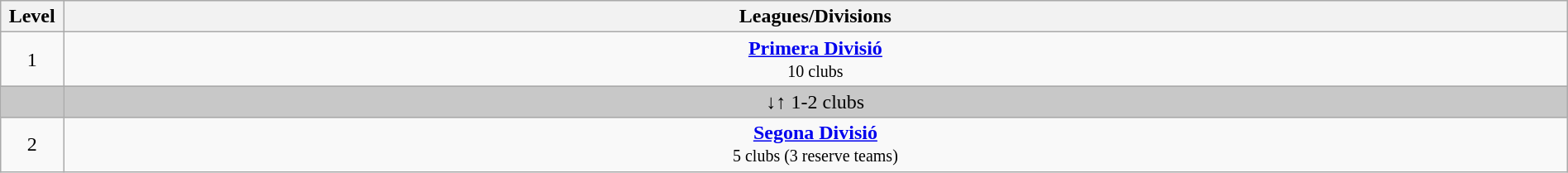<table class="wikitable" style="text-align: center; width: 100%;">
<tr>
<th scope=col width="4%">Level</th>
<th scope=col width="96%">Leagues/Divisions</th>
</tr>
<tr>
<td width="4%">1</td>
<td width="96%"><strong><a href='#'>Primera Divisió</a></strong><br><small>10 clubs</small></td>
</tr>
<tr style="background:#c8c8c8">
<td style="width:4%;"></td>
<td colspan="9" style="width:96%;">↓↑ 1-2 clubs</td>
</tr>
<tr>
<td width="4%">2</td>
<td width="96%"><strong><a href='#'>Segona Divisió</a></strong><br><small>5 clubs (3 reserve teams)</small></td>
</tr>
</table>
